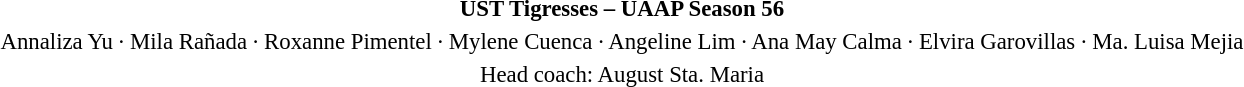<table class='toccolours mw-collapsible mw-collapsed' width=100% style=font-size:95%>
<tr>
<th style=>UST Tigresses – UAAP Season 56</th>
</tr>
<tr align=center>
<td>Annaliza Yu ∙ Mila Rañada ∙ Roxanne Pimentel ∙ Mylene Cuenca ∙ Angeline Lim ∙ Ana May Calma ∙ Elvira Garovillas ∙ Ma. Luisa Mejia</td>
</tr>
<tr align=center>
<td>Head coach: August Sta. Maria</td>
</tr>
</table>
